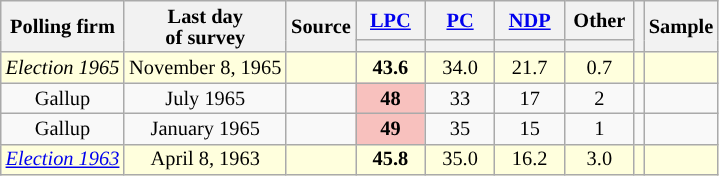<table class="wikitable sortable" style="text-align:center;font-size:85%;line-height:14px;" align="center">
<tr>
<th rowspan="2">Polling firm</th>
<th rowspan="2">Last day <br>of survey</th>
<th rowspan="2">Source</th>
<th class="unsortable" style="width:40px;"><a href='#'>LPC</a></th>
<th class="unsortable" style="width:40px;"><a href='#'>PC</a></th>
<th class="unsortable" style="width:40px;"><a href='#'>NDP</a></th>
<th class="unsortable" style="width:40px;">Other</th>
<th rowspan="2"></th>
<th rowspan="2">Sample</th>
</tr>
<tr style="line-height:5px;">
<th style="background:"></th>
<th style="background:"></th>
<th style="background:"></th>
<th style="background:"></th>
</tr>
<tr>
<td style="background:#ffd;"><em>Election 1965</em></td>
<td style="background:#ffd;">November 8, 1965</td>
<td style="background:#ffd;"></td>
<td style="background:#ffd;"><strong>43.6</strong></td>
<td style="background:#ffd;">34.0</td>
<td style="background:#ffd;">21.7</td>
<td style="background:#ffd;">0.7</td>
<td style="background:#ffd;"></td>
<td style="background:#ffd;"></td>
</tr>
<tr>
<td>Gallup</td>
<td>July 1965</td>
<td></td>
<td style='background:#F8C1BE'><strong>48</strong></td>
<td>33</td>
<td>17</td>
<td>2</td>
<td></td>
<td></td>
</tr>
<tr>
<td>Gallup</td>
<td>January 1965</td>
<td></td>
<td style='background:#F8C1BE'><strong>49</strong></td>
<td>35</td>
<td>15</td>
<td>1</td>
<td></td>
<td></td>
</tr>
<tr>
<td style="background:#ffd;"><em><a href='#'>Election 1963</a></em></td>
<td style="background:#ffd;">April 8, 1963</td>
<td style="background:#ffd;"></td>
<td style="background:#ffd;"><strong>45.8</strong></td>
<td style="background:#ffd;">35.0</td>
<td style="background:#ffd;">16.2</td>
<td style="background:#ffd;">3.0</td>
<td style="background:#ffd;"></td>
<td style="background:#ffd;"></td>
</tr>
</table>
